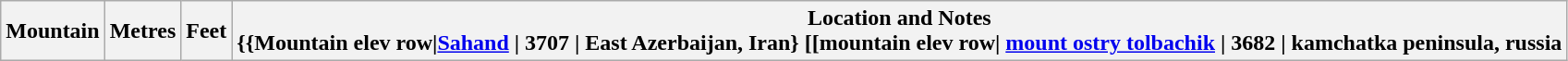<table class="wikitable sortable" style="border:1px">
<tr>
<th>Mountain</th>
<th>Metres</th>
<th>Feet</th>
<th>Location and Notes<br>






















{{Mountain elev row|<a href='#'>Sahand</a> | 3707 | East Azerbaijan, Iran}
[[mountain elev row| <a href='#'>mount ostry tolbachik</a> | 3682 | kamchatka peninsula, russia












































































</th>
</tr>
</table>
